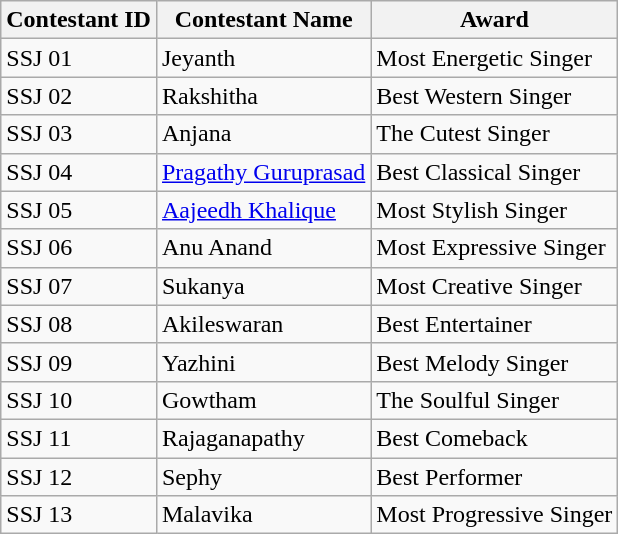<table class="wikitable">
<tr>
<th>Contestant ID</th>
<th>Contestant Name</th>
<th>Award</th>
</tr>
<tr>
<td>SSJ 01</td>
<td>Jeyanth</td>
<td>Most Energetic Singer</td>
</tr>
<tr>
<td>SSJ 02</td>
<td>Rakshitha</td>
<td>Best Western Singer</td>
</tr>
<tr>
<td>SSJ 03</td>
<td>Anjana</td>
<td>The Cutest Singer</td>
</tr>
<tr>
<td>SSJ 04</td>
<td><a href='#'>Pragathy Guruprasad</a></td>
<td>Best Classical Singer</td>
</tr>
<tr>
<td>SSJ 05</td>
<td><a href='#'>Aajeedh Khalique</a></td>
<td>Most Stylish Singer</td>
</tr>
<tr>
<td>SSJ 06</td>
<td>Anu Anand</td>
<td>Most Expressive Singer</td>
</tr>
<tr>
<td>SSJ 07</td>
<td>Sukanya</td>
<td>Most Creative Singer</td>
</tr>
<tr>
<td>SSJ 08</td>
<td>Akileswaran</td>
<td>Best Entertainer</td>
</tr>
<tr>
<td>SSJ 09</td>
<td>Yazhini</td>
<td>Best Melody Singer</td>
</tr>
<tr>
<td>SSJ 10</td>
<td>Gowtham</td>
<td>The Soulful Singer</td>
</tr>
<tr>
<td>SSJ 11</td>
<td>Rajaganapathy</td>
<td>Best Comeback</td>
</tr>
<tr>
<td>SSJ 12</td>
<td>Sephy</td>
<td>Best Performer</td>
</tr>
<tr>
<td>SSJ 13</td>
<td>Malavika</td>
<td>Most Progressive Singer</td>
</tr>
</table>
